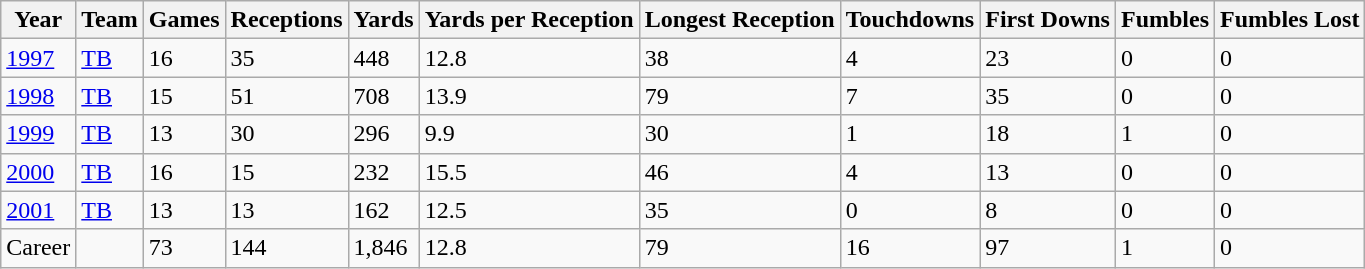<table class="wikitable">
<tr>
<th>Year</th>
<th>Team</th>
<th>Games</th>
<th>Receptions</th>
<th>Yards</th>
<th>Yards per Reception</th>
<th>Longest Reception</th>
<th>Touchdowns</th>
<th>First Downs</th>
<th>Fumbles</th>
<th>Fumbles Lost</th>
</tr>
<tr>
<td><a href='#'>1997</a></td>
<td><a href='#'>TB</a></td>
<td>16</td>
<td>35</td>
<td>448</td>
<td>12.8</td>
<td>38</td>
<td>4</td>
<td>23</td>
<td>0</td>
<td>0</td>
</tr>
<tr>
<td><a href='#'>1998</a></td>
<td><a href='#'>TB</a></td>
<td>15</td>
<td>51</td>
<td>708</td>
<td>13.9</td>
<td>79</td>
<td>7</td>
<td>35</td>
<td>0</td>
<td>0</td>
</tr>
<tr>
<td><a href='#'>1999</a></td>
<td><a href='#'>TB</a></td>
<td>13</td>
<td>30</td>
<td>296</td>
<td>9.9</td>
<td>30</td>
<td>1</td>
<td>18</td>
<td>1</td>
<td>0</td>
</tr>
<tr>
<td><a href='#'>2000</a></td>
<td><a href='#'>TB</a></td>
<td>16</td>
<td>15</td>
<td>232</td>
<td>15.5</td>
<td>46</td>
<td>4</td>
<td>13</td>
<td>0</td>
<td>0</td>
</tr>
<tr>
<td><a href='#'>2001</a></td>
<td><a href='#'>TB</a></td>
<td>13</td>
<td>13</td>
<td>162</td>
<td>12.5</td>
<td>35</td>
<td>0</td>
<td>8</td>
<td>0</td>
<td>0</td>
</tr>
<tr>
<td>Career</td>
<td></td>
<td>73</td>
<td>144</td>
<td>1,846</td>
<td>12.8</td>
<td>79</td>
<td>16</td>
<td>97</td>
<td>1</td>
<td>0</td>
</tr>
</table>
